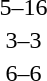<table style="text-align:center">
<tr>
<th width=200></th>
<th width=100></th>
<th width=200></th>
</tr>
<tr>
<td align=right></td>
<td>5–16</td>
<td align=left><strong></strong></td>
</tr>
<tr>
<td align=right><strong></strong></td>
<td>3–3</td>
<td align=left><strong></strong></td>
</tr>
<tr>
<td align=right><strong></strong></td>
<td>6–6</td>
<td align=left><strong></strong></td>
</tr>
</table>
